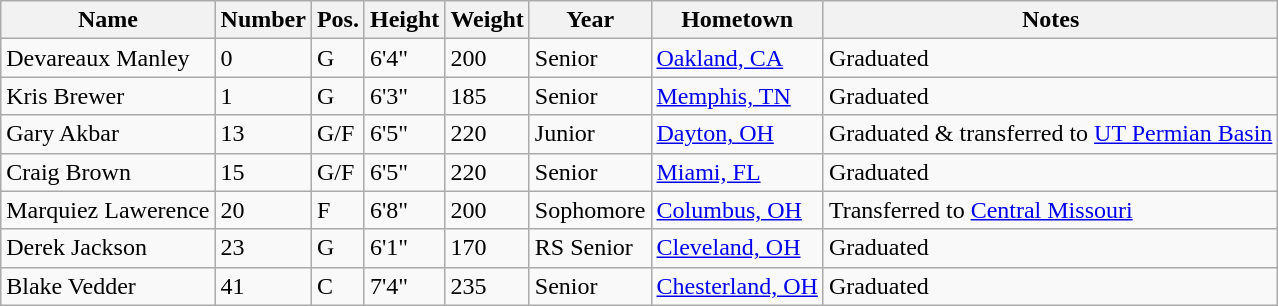<table class="wikitable sortable" border="1">
<tr>
<th>Name</th>
<th>Number</th>
<th>Pos.</th>
<th>Height</th>
<th>Weight</th>
<th>Year</th>
<th>Hometown</th>
<th class="unsortable">Notes</th>
</tr>
<tr>
<td>Devareaux Manley</td>
<td>0</td>
<td>G</td>
<td>6'4"</td>
<td>200</td>
<td>Senior</td>
<td><a href='#'>Oakland, CA</a></td>
<td>Graduated</td>
</tr>
<tr>
<td>Kris Brewer</td>
<td>1</td>
<td>G</td>
<td>6'3"</td>
<td>185</td>
<td>Senior</td>
<td><a href='#'>Memphis, TN</a></td>
<td>Graduated</td>
</tr>
<tr>
<td>Gary Akbar</td>
<td>13</td>
<td>G/F</td>
<td>6'5"</td>
<td>220</td>
<td>Junior</td>
<td><a href='#'>Dayton, OH</a></td>
<td>Graduated & transferred to <a href='#'>UT Permian Basin</a></td>
</tr>
<tr>
<td>Craig Brown</td>
<td>15</td>
<td>G/F</td>
<td>6'5"</td>
<td>220</td>
<td>Senior</td>
<td><a href='#'>Miami, FL</a></td>
<td>Graduated</td>
</tr>
<tr>
<td>Marquiez Lawerence</td>
<td>20</td>
<td>F</td>
<td>6'8"</td>
<td>200</td>
<td>Sophomore</td>
<td><a href='#'>Columbus, OH</a></td>
<td>Transferred to <a href='#'>Central Missouri</a></td>
</tr>
<tr>
<td>Derek Jackson</td>
<td>23</td>
<td>G</td>
<td>6'1"</td>
<td>170</td>
<td>RS Senior</td>
<td><a href='#'>Cleveland, OH</a></td>
<td>Graduated</td>
</tr>
<tr>
<td>Blake Vedder</td>
<td>41</td>
<td>C</td>
<td>7'4"</td>
<td>235</td>
<td>Senior</td>
<td><a href='#'>Chesterland, OH</a></td>
<td>Graduated</td>
</tr>
</table>
